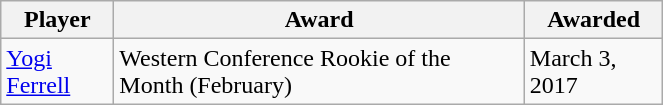<table class="wikitable sortable" style="width:35%;">
<tr>
<th>Player</th>
<th>Award</th>
<th>Awarded</th>
</tr>
<tr>
<td><a href='#'>Yogi Ferrell</a></td>
<td>Western Conference Rookie of the Month (February)</td>
<td>March 3, 2017</td>
</tr>
</table>
